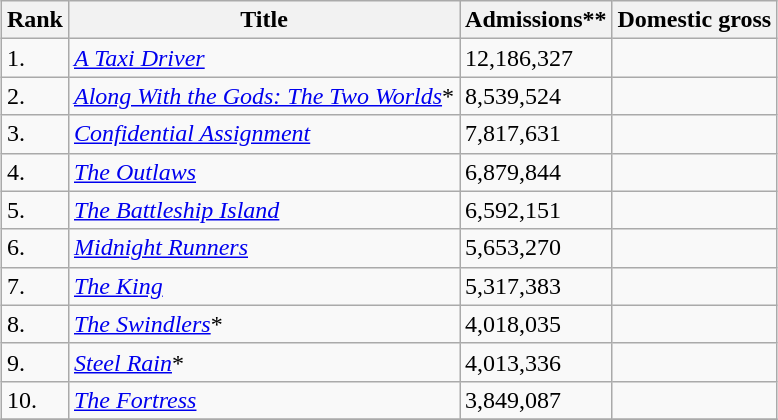<table class="wikitable sortable" style="margin:auto; margin:auto;">
<tr>
<th>Rank</th>
<th>Title</th>
<th>Admissions**</th>
<th>Domestic gross</th>
</tr>
<tr>
<td>1.</td>
<td><em><a href='#'>A Taxi Driver</a></em></td>
<td>12,186,327</td>
<td></td>
</tr>
<tr>
<td>2.</td>
<td><em><a href='#'>Along With the Gods: The Two Worlds</a></em>*</td>
<td>8,539,524</td>
<td></td>
</tr>
<tr>
<td>3.</td>
<td><em><a href='#'>Confidential Assignment</a></em></td>
<td>7,817,631</td>
<td></td>
</tr>
<tr>
<td>4.</td>
<td><em><a href='#'>The Outlaws</a></em></td>
<td>6,879,844</td>
<td></td>
</tr>
<tr>
<td>5.</td>
<td><em><a href='#'>The Battleship Island</a></em></td>
<td>6,592,151</td>
<td></td>
</tr>
<tr>
<td>6.</td>
<td><em><a href='#'>Midnight Runners</a></em></td>
<td>5,653,270</td>
<td></td>
</tr>
<tr>
<td>7.</td>
<td><em><a href='#'>The King</a></em></td>
<td>5,317,383</td>
<td></td>
</tr>
<tr>
<td>8.</td>
<td><em><a href='#'>The Swindlers</a></em>*</td>
<td>4,018,035</td>
<td></td>
</tr>
<tr>
<td>9.</td>
<td><em><a href='#'>Steel Rain</a></em>*</td>
<td>4,013,336</td>
<td></td>
</tr>
<tr>
<td>10.</td>
<td><em><a href='#'>The Fortress</a></em></td>
<td>3,849,087</td>
<td></td>
</tr>
<tr>
</tr>
</table>
